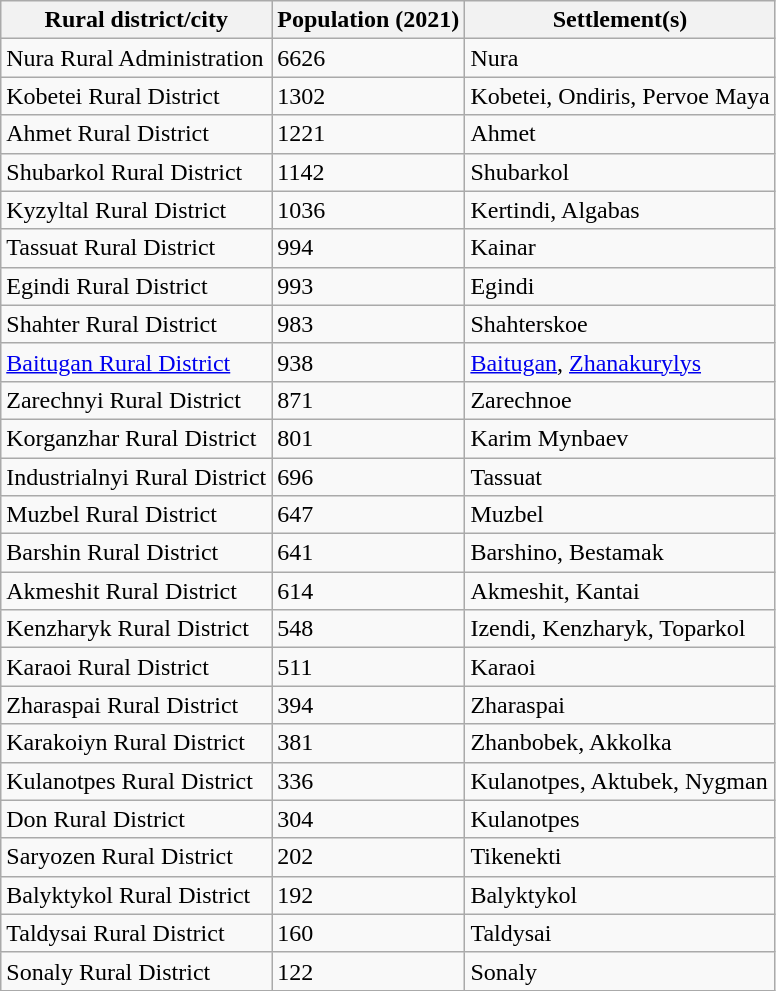<table class="wikitable">
<tr>
<th><strong>Rural district/city</strong></th>
<th>Population (2021)</th>
<th>Settlement(s)</th>
</tr>
<tr>
<td>Nura Rural Administration</td>
<td>6626</td>
<td>Nura</td>
</tr>
<tr>
<td>Kobetei Rural District</td>
<td>1302</td>
<td>Kobetei, Ondiris, Pervoe Maya</td>
</tr>
<tr>
<td>Ahmet Rural District</td>
<td>1221</td>
<td>Ahmet</td>
</tr>
<tr>
<td>Shubarkol Rural District</td>
<td>1142</td>
<td>Shubarkol</td>
</tr>
<tr>
<td>Kyzyltal Rural District</td>
<td>1036</td>
<td>Kertindi, Algabas</td>
</tr>
<tr>
<td>Tassuat Rural District</td>
<td>994</td>
<td>Kainar</td>
</tr>
<tr>
<td>Egindi Rural District</td>
<td>993</td>
<td>Egindi</td>
</tr>
<tr>
<td>Shahter Rural District</td>
<td>983</td>
<td>Shahterskoe</td>
</tr>
<tr>
<td><a href='#'>Baitugan Rural District</a></td>
<td>938</td>
<td><a href='#'>Baitugan</a>, <a href='#'>Zhanakurylys</a></td>
</tr>
<tr>
<td>Zarechnyi Rural District</td>
<td>871</td>
<td>Zarechnoe</td>
</tr>
<tr>
<td>Korganzhar Rural District</td>
<td>801</td>
<td>Karim Mynbaev</td>
</tr>
<tr>
<td>Industrialnyi Rural District</td>
<td>696</td>
<td>Tassuat</td>
</tr>
<tr>
<td>Muzbel Rural District</td>
<td>647</td>
<td>Muzbel</td>
</tr>
<tr>
<td>Barshin Rural District</td>
<td>641</td>
<td>Barshino, Bestamak</td>
</tr>
<tr>
<td>Akmeshit Rural District</td>
<td>614</td>
<td>Akmeshit, Kantai</td>
</tr>
<tr>
<td>Kenzharyk Rural District</td>
<td>548</td>
<td>Izendi, Kenzharyk, Toparkol</td>
</tr>
<tr>
<td>Karaoi Rural District</td>
<td>511</td>
<td>Karaoi</td>
</tr>
<tr>
<td>Zharaspai Rural District</td>
<td>394</td>
<td>Zharaspai</td>
</tr>
<tr>
<td>Karakoiyn Rural District</td>
<td>381</td>
<td>Zhanbobek, Akkolka</td>
</tr>
<tr>
<td>Kulanotpes Rural District</td>
<td>336</td>
<td>Kulanotpes, Aktubek, Nygman</td>
</tr>
<tr>
<td>Don Rural District</td>
<td>304</td>
<td>Kulanotpes</td>
</tr>
<tr>
<td>Saryozen Rural District</td>
<td>202</td>
<td>Tikenekti</td>
</tr>
<tr>
<td>Balyktykol Rural District</td>
<td>192</td>
<td>Balyktykol</td>
</tr>
<tr>
<td>Taldysai Rural District</td>
<td>160</td>
<td>Taldysai</td>
</tr>
<tr>
<td>Sonaly Rural District</td>
<td>122</td>
<td>Sonaly</td>
</tr>
</table>
